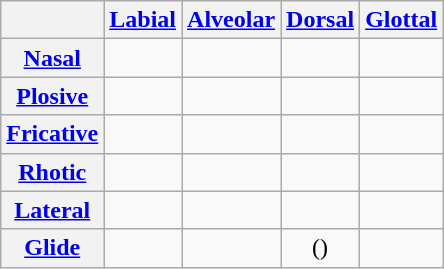<table class="wikitable" style="text-align:center">
<tr>
<th></th>
<th><a href='#'>Labial</a></th>
<th><a href='#'>Alveolar</a></th>
<th><a href='#'>Dorsal</a></th>
<th><a href='#'>Glottal</a></th>
</tr>
<tr>
<th><a href='#'>Nasal</a></th>
<td></td>
<td></td>
<td></td>
<td></td>
</tr>
<tr>
<th><a href='#'>Plosive</a></th>
<td> </td>
<td> </td>
<td> </td>
<td></td>
</tr>
<tr>
<th><a href='#'>Fricative</a></th>
<td></td>
<td></td>
<td></td>
<td></td>
</tr>
<tr>
<th><a href='#'>Rhotic</a></th>
<td></td>
<td></td>
<td></td>
<td></td>
</tr>
<tr>
<th><a href='#'>Lateral</a></th>
<td></td>
<td></td>
<td></td>
<td></td>
</tr>
<tr>
<th><a href='#'>Glide</a></th>
<td></td>
<td></td>
<td>()</td>
<td></td>
</tr>
</table>
